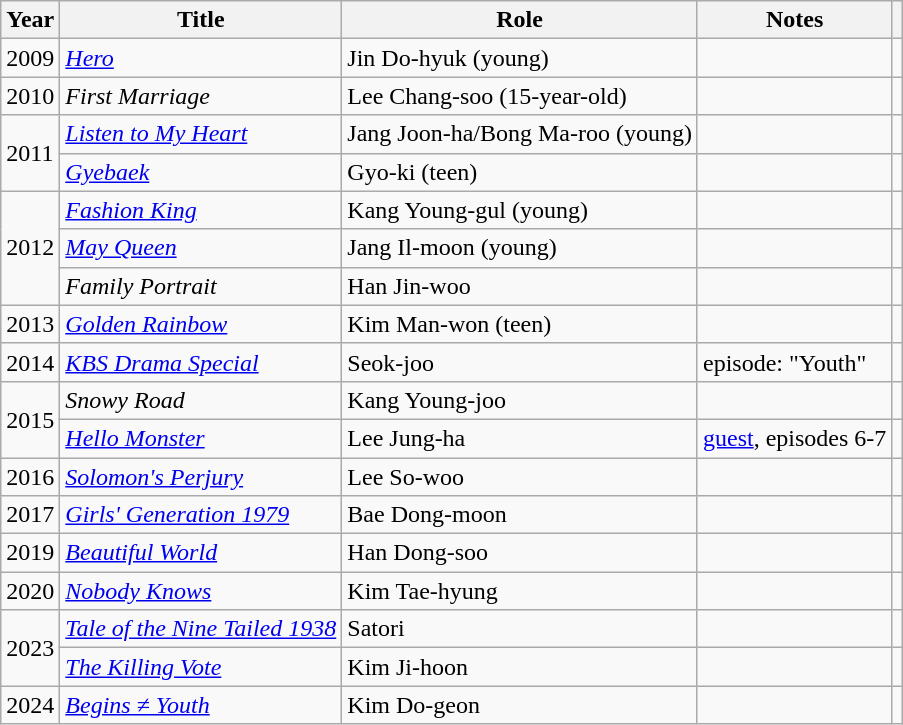<table class="wikitable sortable">
<tr>
<th>Year</th>
<th>Title</th>
<th>Role</th>
<th class="unsortable">Notes</th>
<th class="unsortable"></th>
</tr>
<tr>
<td>2009</td>
<td><em><a href='#'>Hero</a></em></td>
<td>Jin Do-hyuk (young)</td>
<td></td>
<td></td>
</tr>
<tr>
<td>2010</td>
<td><em>First Marriage</em></td>
<td>Lee Chang-soo (15-year-old)</td>
<td></td>
<td></td>
</tr>
<tr>
<td rowspan=2>2011</td>
<td><em><a href='#'>Listen to My Heart</a></em></td>
<td>Jang Joon-ha/Bong Ma-roo (young)</td>
<td></td>
<td></td>
</tr>
<tr>
<td><em><a href='#'>Gyebaek</a></em></td>
<td>Gyo-ki (teen)</td>
<td></td>
<td></td>
</tr>
<tr>
<td rowspan=3>2012</td>
<td><em><a href='#'>Fashion King</a></em></td>
<td>Kang Young-gul (young)</td>
<td></td>
<td></td>
</tr>
<tr>
<td><em><a href='#'>May Queen</a></em></td>
<td>Jang Il-moon (young)</td>
<td></td>
<td></td>
</tr>
<tr>
<td><em>Family Portrait</em></td>
<td>Han Jin-woo</td>
<td></td>
<td></td>
</tr>
<tr>
<td>2013</td>
<td><em><a href='#'>Golden Rainbow</a></em></td>
<td>Kim Man-won (teen)</td>
<td></td>
<td></td>
</tr>
<tr>
<td>2014</td>
<td><em><a href='#'>KBS Drama Special</a></em></td>
<td>Seok-joo</td>
<td>episode: "Youth"</td>
<td></td>
</tr>
<tr>
<td rowspan=2>2015</td>
<td><em>Snowy Road</em></td>
<td>Kang Young-joo</td>
<td></td>
<td></td>
</tr>
<tr>
<td><em><a href='#'>Hello Monster</a></em></td>
<td>Lee Jung-ha</td>
<td><a href='#'>guest</a>, episodes 6-7</td>
<td></td>
</tr>
<tr>
<td>2016</td>
<td><em><a href='#'>Solomon's Perjury</a></em></td>
<td>Lee So-woo</td>
<td></td>
<td></td>
</tr>
<tr>
<td>2017</td>
<td><em><a href='#'>Girls' Generation 1979</a></em></td>
<td>Bae Dong-moon</td>
<td></td>
<td></td>
</tr>
<tr>
<td>2019</td>
<td><em><a href='#'>Beautiful World</a></em></td>
<td>Han Dong-soo</td>
<td></td>
<td></td>
</tr>
<tr>
<td>2020</td>
<td><em><a href='#'>Nobody Knows</a></em></td>
<td>Kim Tae-hyung</td>
<td></td>
<td></td>
</tr>
<tr>
<td rowspan=2>2023</td>
<td><em><a href='#'>Tale of the Nine Tailed 1938</a></em></td>
<td>Satori</td>
<td></td>
<td></td>
</tr>
<tr>
<td><em><a href='#'>The Killing Vote</a></em></td>
<td>Kim Ji-hoon</td>
<td></td>
<td></td>
</tr>
<tr>
<td>2024</td>
<td><em><a href='#'>Begins ≠ Youth</a></em></td>
<td>Kim Do-geon</td>
<td></td>
<td></td>
</tr>
</table>
